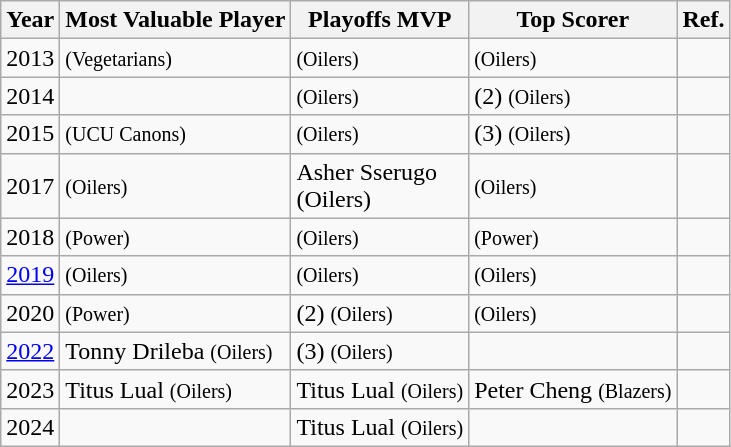<table class="wikitable">
<tr>
<th>Year</th>
<th>Most Valuable Player</th>
<th>Playoffs MVP</th>
<th>Top Scorer</th>
<th>Ref.</th>
</tr>
<tr>
<td>2013</td>
<td> <small>(Vegetarians)</small></td>
<td> <small>(Oilers)</small></td>
<td> <small>(Oilers)</small></td>
<td align=center></td>
</tr>
<tr>
<td>2014</td>
<td></td>
<td> <small>(Oilers)</small></td>
<td> (2) <small>(Oilers)</small></td>
<td align=center></td>
</tr>
<tr>
<td>2015</td>
<td> <small>(UCU Canons)</small></td>
<td> <small>(Oilers)</small></td>
<td> (3) <small>(Oilers)</small></td>
<td align=center></td>
</tr>
<tr>
<td>2017</td>
<td> <small>(Oilers)</small></td>
<td>Asher Sserugo<br>(Oilers)</td>
<td> <small>(Oilers)</small></td>
<td align=center></td>
</tr>
<tr>
<td>2018</td>
<td> <small>(Power)</small></td>
<td> <small>(Oilers)</small></td>
<td> <small>(Power)</small></td>
<td align=center></td>
</tr>
<tr>
<td><a href='#'>2019</a></td>
<td> <small>(Oilers)</small></td>
<td> <small>(Oilers)</small></td>
<td> <small>(Oilers)</small></td>
<td align=center></td>
</tr>
<tr>
<td>2020</td>
<td> <small>(Power)</small></td>
<td> (2) <small>(Oilers)</small></td>
<td> <small>(Oilers)</small></td>
<td align=center></td>
</tr>
<tr>
<td><a href='#'>2022</a></td>
<td>Tonny Drileba <small>(Oilers)</small></td>
<td> (3) <small>(Oilers)</small></td>
<td></td>
<td></td>
</tr>
<tr>
<td>2023</td>
<td>Titus Lual <small>(Oilers)</small></td>
<td>Titus Lual <small>(Oilers)</small></td>
<td>Peter Cheng <small>(Blazers)</small></td>
<td></td>
</tr>
<tr>
<td>2024</td>
<td></td>
<td>Titus Lual <small>(Oilers)</small></td>
<td></td>
<td></td>
</tr>
</table>
